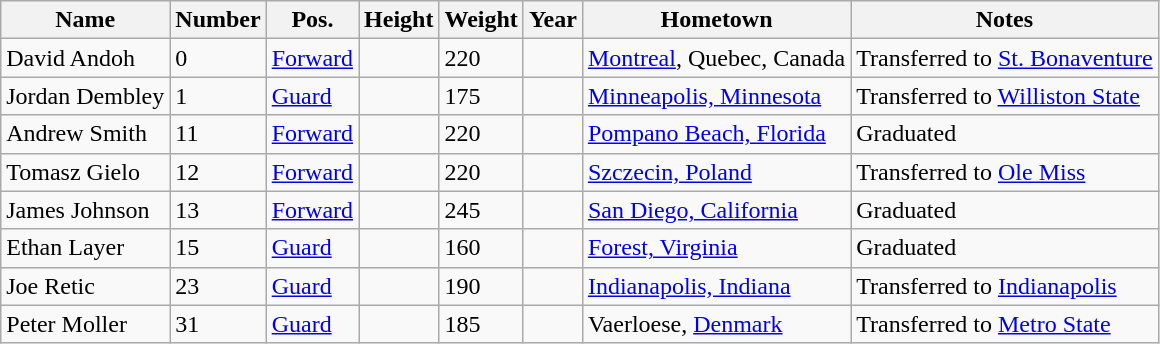<table class="wikitable sortable" border="1">
<tr>
<th>Name</th>
<th>Number</th>
<th>Pos.</th>
<th>Height</th>
<th>Weight</th>
<th>Year</th>
<th>Hometown</th>
<th class="unsortable">Notes</th>
</tr>
<tr>
<td sortname>David Andoh</td>
<td>0</td>
<td><a href='#'>Forward</a></td>
<td></td>
<td>220</td>
<td></td>
<td><a href='#'>Montreal</a>, Quebec, Canada</td>
<td>Transferred to <a href='#'>St. Bonaventure</a></td>
</tr>
<tr>
<td sortname>Jordan Dembley</td>
<td>1</td>
<td><a href='#'>Guard</a></td>
<td></td>
<td>175</td>
<td></td>
<td><a href='#'>Minneapolis, Minnesota</a></td>
<td>Transferred to <a href='#'>Williston State</a></td>
</tr>
<tr>
<td sortname>Andrew Smith</td>
<td>11</td>
<td><a href='#'>Forward</a></td>
<td></td>
<td>220</td>
<td></td>
<td><a href='#'>Pompano Beach, Florida</a></td>
<td>Graduated</td>
</tr>
<tr>
<td sortname>Tomasz Gielo</td>
<td>12</td>
<td><a href='#'>Forward</a></td>
<td></td>
<td>220</td>
<td></td>
<td><a href='#'>Szczecin, Poland</a></td>
<td>Transferred to <a href='#'>Ole Miss</a></td>
</tr>
<tr>
<td sortname>James Johnson</td>
<td>13</td>
<td><a href='#'>Forward</a></td>
<td></td>
<td>245</td>
<td></td>
<td><a href='#'>San Diego, California</a></td>
<td>Graduated</td>
</tr>
<tr>
<td sortname>Ethan Layer</td>
<td>15</td>
<td><a href='#'>Guard</a></td>
<td></td>
<td>160</td>
<td></td>
<td><a href='#'>Forest, Virginia</a></td>
<td>Graduated</td>
</tr>
<tr>
<td sortname>Joe Retic</td>
<td>23</td>
<td><a href='#'>Guard</a></td>
<td></td>
<td>190</td>
<td></td>
<td><a href='#'>Indianapolis, Indiana</a></td>
<td>Transferred to <a href='#'>Indianapolis</a></td>
</tr>
<tr>
<td sortname>Peter Moller</td>
<td>31</td>
<td><a href='#'>Guard</a></td>
<td></td>
<td>185</td>
<td></td>
<td>Vaerloese, <a href='#'>Denmark</a></td>
<td>Transferred to <a href='#'>Metro State</a></td>
</tr>
</table>
